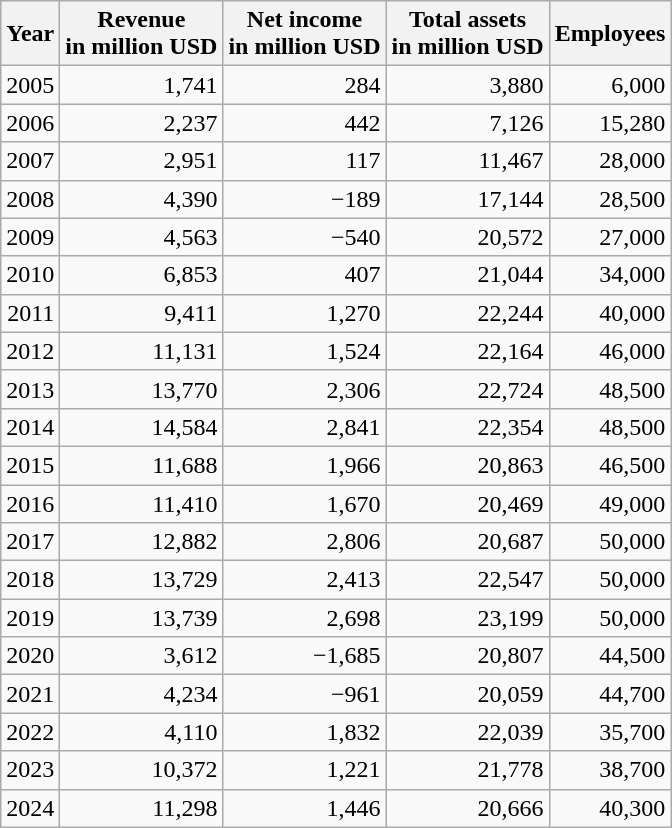<table class="wikitable float-left" style="text-align: right;">
<tr>
<th>Year</th>
<th>Revenue<br>in million USD</th>
<th>Net income<br>in million USD</th>
<th>Total assets<br>in million USD</th>
<th>Employees</th>
</tr>
<tr>
<td>2005</td>
<td>1,741</td>
<td>284</td>
<td>3,880</td>
<td>6,000</td>
</tr>
<tr>
<td>2006</td>
<td>2,237</td>
<td>442</td>
<td>7,126</td>
<td>15,280</td>
</tr>
<tr>
<td>2007</td>
<td>2,951</td>
<td>117</td>
<td>11,467</td>
<td>28,000</td>
</tr>
<tr>
<td>2008</td>
<td>4,390</td>
<td>−189</td>
<td>17,144</td>
<td>28,500</td>
</tr>
<tr>
<td>2009</td>
<td>4,563</td>
<td>−540</td>
<td>20,572</td>
<td>27,000</td>
</tr>
<tr>
<td>2010</td>
<td>6,853</td>
<td>407</td>
<td>21,044</td>
<td>34,000</td>
</tr>
<tr>
<td>2011</td>
<td>9,411</td>
<td>1,270</td>
<td>22,244</td>
<td>40,000</td>
</tr>
<tr>
<td>2012</td>
<td>11,131</td>
<td>1,524</td>
<td>22,164</td>
<td>46,000</td>
</tr>
<tr>
<td>2013</td>
<td>13,770</td>
<td>2,306</td>
<td>22,724</td>
<td>48,500</td>
</tr>
<tr>
<td>2014</td>
<td>14,584</td>
<td>2,841</td>
<td>22,354</td>
<td>48,500</td>
</tr>
<tr>
<td>2015</td>
<td>11,688</td>
<td>1,966</td>
<td>20,863</td>
<td>46,500</td>
</tr>
<tr>
<td>2016</td>
<td>11,410</td>
<td>1,670</td>
<td>20,469</td>
<td>49,000</td>
</tr>
<tr>
<td>2017</td>
<td>12,882</td>
<td>2,806</td>
<td>20,687</td>
<td>50,000</td>
</tr>
<tr>
<td>2018</td>
<td>13,729</td>
<td>2,413</td>
<td>22,547</td>
<td>50,000</td>
</tr>
<tr>
<td>2019</td>
<td>13,739</td>
<td>2,698</td>
<td>23,199</td>
<td>50,000</td>
</tr>
<tr>
<td>2020</td>
<td>3,612</td>
<td>−1,685</td>
<td>20,807</td>
<td>44,500</td>
</tr>
<tr>
<td>2021</td>
<td>4,234</td>
<td>−961</td>
<td>20,059</td>
<td>44,700</td>
</tr>
<tr>
<td>2022</td>
<td>4,110</td>
<td>1,832</td>
<td>22,039</td>
<td>35,700</td>
</tr>
<tr>
<td>2023</td>
<td>10,372</td>
<td>1,221</td>
<td>21,778</td>
<td>38,700</td>
</tr>
<tr>
<td>2024</td>
<td>11,298</td>
<td>1,446</td>
<td>20,666</td>
<td>40,300</td>
</tr>
</table>
